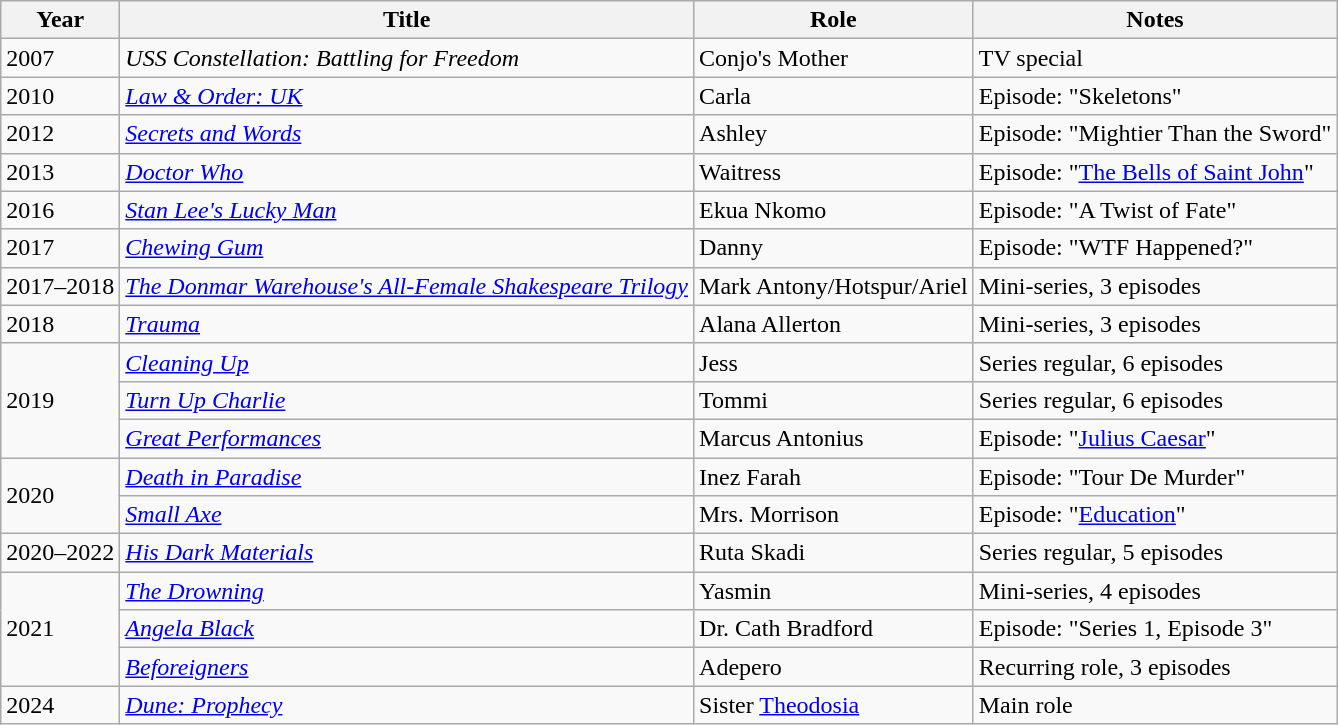<table class="wikitable">
<tr>
<th>Year</th>
<th>Title</th>
<th>Role</th>
<th>Notes</th>
</tr>
<tr>
<td>2007</td>
<td><em>USS Constellation: Battling for Freedom</em></td>
<td>Conjo's Mother</td>
<td>TV special</td>
</tr>
<tr>
<td>2010</td>
<td><em><a href='#'>Law & Order: UK</a></em></td>
<td>Carla</td>
<td>Episode: "Skeletons"</td>
</tr>
<tr>
<td>2012</td>
<td><em><a href='#'>Secrets and Words</a></em></td>
<td>Ashley</td>
<td>Episode: "Mightier Than the Sword"</td>
</tr>
<tr>
<td>2013</td>
<td><em><a href='#'>Doctor Who</a></em></td>
<td>Waitress</td>
<td>Episode: "<a href='#'>The Bells of Saint John</a>"</td>
</tr>
<tr>
<td>2016</td>
<td><em><a href='#'>Stan Lee's Lucky Man</a></em></td>
<td>Ekua Nkomo</td>
<td>Episode: "A Twist of Fate"</td>
</tr>
<tr>
<td>2017</td>
<td><em><a href='#'>Chewing Gum</a></em></td>
<td>Danny</td>
<td>Episode: "WTF Happened?"</td>
</tr>
<tr>
<td>2017–2018</td>
<td><em><a href='#'>The Donmar Warehouse's All-Female Shakespeare Trilogy</a></em></td>
<td>Mark Antony/Hotspur/Ariel</td>
<td>Mini-series, 3 episodes</td>
</tr>
<tr>
<td>2018</td>
<td><em><a href='#'>Trauma</a></em></td>
<td>Alana Allerton</td>
<td>Mini-series, 3 episodes</td>
</tr>
<tr>
<td rowspan="3">2019</td>
<td><em><a href='#'>Cleaning Up</a></em></td>
<td>Jess</td>
<td>Series regular, 6 episodes</td>
</tr>
<tr>
<td><em><a href='#'>Turn Up Charlie</a></em></td>
<td>Tommi</td>
<td>Series regular, 6 episodes</td>
</tr>
<tr>
<td><em><a href='#'>Great Performances</a></em></td>
<td>Marcus Antonius</td>
<td>Episode: "<a href='#'>Julius Caesar</a>"</td>
</tr>
<tr>
<td rowspan="2">2020</td>
<td><em><a href='#'>Death in Paradise</a></em></td>
<td>Inez Farah</td>
<td>Episode: "Tour De Murder"</td>
</tr>
<tr>
<td><em><a href='#'>Small Axe</a></em></td>
<td>Mrs. Morrison</td>
<td>Episode: "<a href='#'>Education</a>"</td>
</tr>
<tr>
<td>2020–2022</td>
<td><em><a href='#'>His Dark Materials</a></em></td>
<td>Ruta Skadi</td>
<td>Series regular, 5 episodes</td>
</tr>
<tr>
<td rowspan="3">2021</td>
<td><em><a href='#'>The Drowning</a></em></td>
<td>Yasmin</td>
<td>Mini-series, 4 episodes</td>
</tr>
<tr>
<td><em><a href='#'>Angela Black</a></em></td>
<td>Dr. Cath Bradford</td>
<td>Episode: "Series 1, Episode 3"</td>
</tr>
<tr>
<td><em><a href='#'>Beforeigners</a></em></td>
<td>Adepero</td>
<td>Recurring role, 3 episodes</td>
</tr>
<tr>
<td>2024</td>
<td><em><a href='#'>Dune: Prophecy</a></em></td>
<td>Sister <a href='#'>Theodosia</a></td>
<td>Main role</td>
</tr>
</table>
